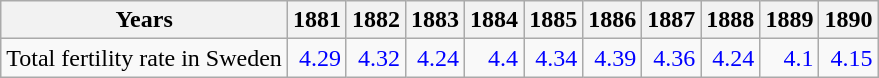<table class="wikitable " style="text-align:right">
<tr>
<th>Years</th>
<th>1881</th>
<th>1882</th>
<th>1883</th>
<th>1884</th>
<th>1885</th>
<th>1886</th>
<th>1887</th>
<th>1888</th>
<th>1889</th>
<th>1890</th>
</tr>
<tr>
<td style="text-align:left;">Total fertility rate in Sweden</td>
<td style="text-align:right; color:blue;">4.29</td>
<td style="text-align:right; color:blue;">4.32</td>
<td style="text-align:right; color:blue;">4.24</td>
<td style="text-align:right; color:blue;">4.4</td>
<td style="text-align:right; color:blue;">4.34</td>
<td style="text-align:right; color:blue;">4.39</td>
<td style="text-align:right; color:blue;">4.36</td>
<td style="text-align:right; color:blue;">4.24</td>
<td style="text-align:right; color:blue;">4.1</td>
<td style="text-align:right; color:blue;">4.15</td>
</tr>
</table>
